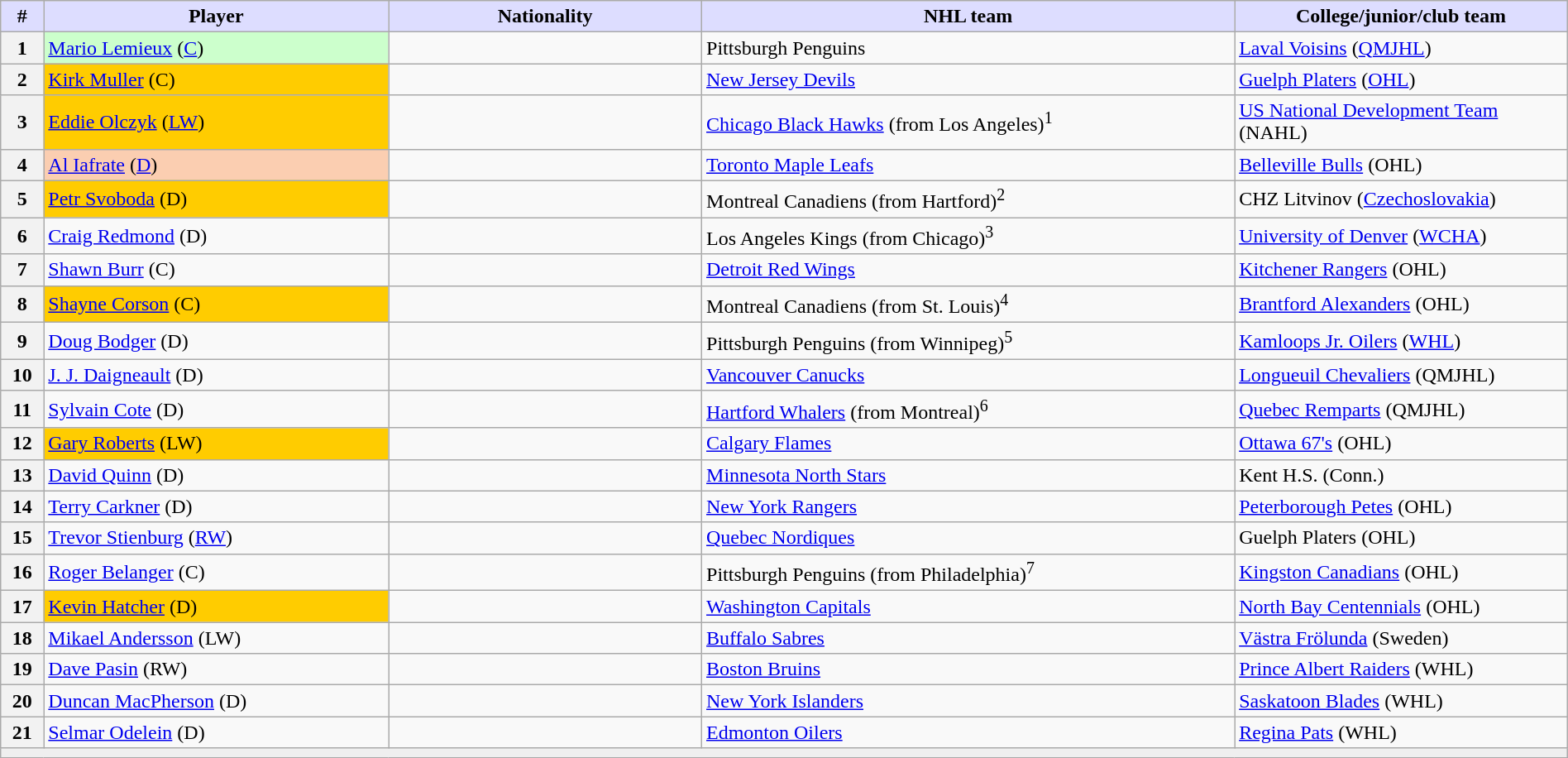<table class="wikitable" style="width: 100%">
<tr>
<th style="background:#ddf; width:2.75%;">#</th>
<th style="background:#ddf; width:22.0%;">Player</th>
<th style="background:#ddf; width:20.0%;">Nationality</th>
<th style="background:#ddf; width:34.0%;">NHL team</th>
<th style="background:#ddf; width:100.0%;">College/junior/club team</th>
</tr>
<tr>
<th>1</th>
<td bgcolor="#CCFFCC"><a href='#'>Mario Lemieux</a> (<a href='#'>C</a>)</td>
<td></td>
<td>Pittsburgh Penguins</td>
<td><a href='#'>Laval Voisins</a> (<a href='#'>QMJHL</a>)</td>
</tr>
<tr>
<th>2</th>
<td bgcolor="#FFCC00"><a href='#'>Kirk Muller</a> (C)</td>
<td></td>
<td><a href='#'>New Jersey Devils</a></td>
<td><a href='#'>Guelph Platers</a> (<a href='#'>OHL</a>)</td>
</tr>
<tr>
<th>3</th>
<td bgcolor="#FFCC00"><a href='#'>Eddie Olczyk</a> (<a href='#'>LW</a>)</td>
<td></td>
<td><a href='#'>Chicago Black Hawks</a> (from Los Angeles)<sup>1</sup></td>
<td><a href='#'>US National Development Team</a> (NAHL)</td>
</tr>
<tr>
<th>4</th>
<td bgcolor="#FBCEB1"><a href='#'>Al Iafrate</a> (<a href='#'>D</a>)</td>
<td></td>
<td><a href='#'>Toronto Maple Leafs</a></td>
<td><a href='#'>Belleville Bulls</a> (OHL)</td>
</tr>
<tr>
<th>5</th>
<td bgcolor="#FFCC00"><a href='#'>Petr Svoboda</a> (D)</td>
<td></td>
<td>Montreal Canadiens (from Hartford)<sup>2</sup></td>
<td>CHZ Litvinov (<a href='#'>Czechoslovakia</a>)</td>
</tr>
<tr>
<th>6</th>
<td><a href='#'>Craig Redmond</a> (D)</td>
<td></td>
<td>Los Angeles Kings (from Chicago)<sup>3</sup></td>
<td><a href='#'>University of Denver</a> (<a href='#'>WCHA</a>)</td>
</tr>
<tr>
<th>7</th>
<td><a href='#'>Shawn Burr</a> (C)</td>
<td></td>
<td><a href='#'>Detroit Red Wings</a></td>
<td><a href='#'>Kitchener Rangers</a> (OHL)</td>
</tr>
<tr>
<th>8</th>
<td bgcolor="#FFCC00"><a href='#'>Shayne Corson</a> (C)</td>
<td></td>
<td>Montreal Canadiens (from St. Louis)<sup>4</sup></td>
<td><a href='#'>Brantford Alexanders</a> (OHL)</td>
</tr>
<tr>
<th>9</th>
<td><a href='#'>Doug Bodger</a> (D)</td>
<td></td>
<td>Pittsburgh Penguins (from Winnipeg)<sup>5</sup></td>
<td><a href='#'>Kamloops Jr. Oilers</a> (<a href='#'>WHL</a>)</td>
</tr>
<tr>
<th>10</th>
<td><a href='#'>J. J. Daigneault</a> (D)</td>
<td></td>
<td><a href='#'>Vancouver Canucks</a></td>
<td><a href='#'>Longueuil Chevaliers</a> (QMJHL)</td>
</tr>
<tr>
<th>11</th>
<td><a href='#'>Sylvain Cote</a> (D)</td>
<td></td>
<td><a href='#'>Hartford Whalers</a> (from Montreal)<sup>6</sup></td>
<td><a href='#'>Quebec Remparts</a> (QMJHL)</td>
</tr>
<tr>
<th>12</th>
<td bgcolor="#FFCC00"><a href='#'>Gary Roberts</a> (LW)</td>
<td></td>
<td><a href='#'>Calgary Flames</a></td>
<td><a href='#'>Ottawa 67's</a> (OHL)</td>
</tr>
<tr>
<th>13</th>
<td><a href='#'>David Quinn</a> (D)</td>
<td></td>
<td><a href='#'>Minnesota North Stars</a></td>
<td>Kent H.S. (Conn.)</td>
</tr>
<tr>
<th>14</th>
<td><a href='#'>Terry Carkner</a> (D)</td>
<td></td>
<td><a href='#'>New York Rangers</a></td>
<td><a href='#'>Peterborough Petes</a> (OHL)</td>
</tr>
<tr>
<th>15</th>
<td><a href='#'>Trevor Stienburg</a> (<a href='#'>RW</a>)</td>
<td></td>
<td><a href='#'>Quebec Nordiques</a></td>
<td>Guelph Platers (OHL)</td>
</tr>
<tr>
<th>16</th>
<td><a href='#'>Roger Belanger</a> (C)</td>
<td></td>
<td>Pittsburgh Penguins (from Philadelphia)<sup>7</sup></td>
<td><a href='#'>Kingston Canadians</a> (OHL)</td>
</tr>
<tr>
<th>17</th>
<td bgcolor="#FFCC00"><a href='#'>Kevin Hatcher</a> (D)</td>
<td></td>
<td><a href='#'>Washington Capitals</a></td>
<td><a href='#'>North Bay Centennials</a> (OHL)</td>
</tr>
<tr>
<th>18</th>
<td><a href='#'>Mikael Andersson</a> (LW)</td>
<td></td>
<td><a href='#'>Buffalo Sabres</a></td>
<td><a href='#'>Västra Frölunda</a> (Sweden)</td>
</tr>
<tr>
<th>19</th>
<td><a href='#'>Dave Pasin</a> (RW)</td>
<td></td>
<td><a href='#'>Boston Bruins</a></td>
<td><a href='#'>Prince Albert Raiders</a> (WHL)</td>
</tr>
<tr>
<th>20</th>
<td><a href='#'>Duncan MacPherson</a> (D)</td>
<td></td>
<td><a href='#'>New York Islanders</a></td>
<td><a href='#'>Saskatoon Blades</a> (WHL)</td>
</tr>
<tr>
<th>21</th>
<td><a href='#'>Selmar Odelein</a> (D)</td>
<td></td>
<td><a href='#'>Edmonton Oilers</a></td>
<td><a href='#'>Regina Pats</a> (WHL)</td>
</tr>
<tr>
<td align=center colspan="6" bgcolor="#efefef"></td>
</tr>
</table>
